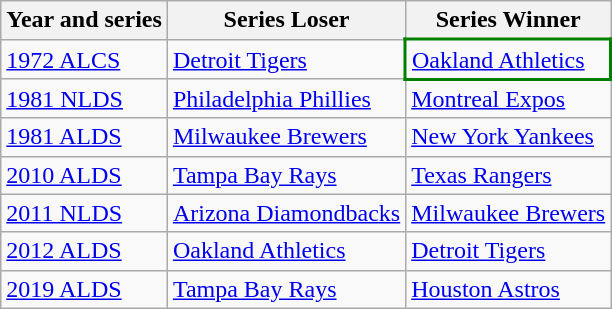<table class="wikitable">
<tr>
<th>Year and series</th>
<th>Series Loser</th>
<th>Series Winner</th>
</tr>
<tr>
<td><a href='#'>1972 ALCS</a></td>
<td><a href='#'>Detroit Tigers</a></td>
<td style="border-bottom:2px solid green; border-top:2px solid green; border-left:2px solid green; border-right:2px solid green"><a href='#'>Oakland Athletics</a></td>
</tr>
<tr>
<td><a href='#'>1981 NLDS</a></td>
<td><a href='#'>Philadelphia Phillies</a></td>
<td><a href='#'>Montreal Expos</a></td>
</tr>
<tr>
<td><a href='#'>1981 ALDS</a></td>
<td><a href='#'>Milwaukee Brewers</a></td>
<td><a href='#'>New York Yankees</a></td>
</tr>
<tr>
<td><a href='#'>2010 ALDS</a></td>
<td><a href='#'>Tampa Bay Rays</a></td>
<td><a href='#'>Texas Rangers</a></td>
</tr>
<tr>
<td><a href='#'>2011 NLDS</a></td>
<td><a href='#'>Arizona Diamondbacks</a></td>
<td><a href='#'>Milwaukee Brewers</a></td>
</tr>
<tr>
<td><a href='#'>2012 ALDS</a></td>
<td><a href='#'>Oakland Athletics</a></td>
<td><a href='#'>Detroit Tigers</a></td>
</tr>
<tr>
<td><a href='#'>2019 ALDS</a></td>
<td><a href='#'>Tampa Bay Rays</a></td>
<td><a href='#'>Houston Astros</a></td>
</tr>
</table>
